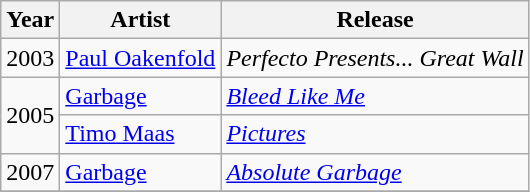<table class="wikitable">
<tr>
<th>Year</th>
<th>Artist</th>
<th>Release</th>
</tr>
<tr>
<td>2003</td>
<td><a href='#'>Paul Oakenfold</a></td>
<td><em>Perfecto Presents... Great Wall</em></td>
</tr>
<tr>
<td rowspan="2">2005</td>
<td><a href='#'>Garbage</a></td>
<td><em><a href='#'>Bleed Like Me</a></em></td>
</tr>
<tr>
<td><a href='#'>Timo Maas</a></td>
<td><em><a href='#'>Pictures</a></em></td>
</tr>
<tr>
<td>2007</td>
<td><a href='#'>Garbage</a></td>
<td><em><a href='#'>Absolute Garbage</a></em></td>
</tr>
<tr>
</tr>
</table>
